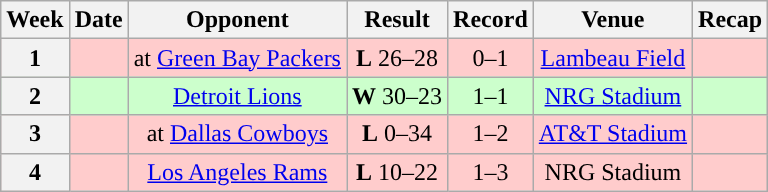<table class="wikitable" style="text-align:center">
<tr>
<th>Week</th>
<th>Date</th>
<th>Opponent</th>
<th>Result</th>
<th>Record</th>
<th>Venue</th>
<th>Recap</th>
</tr>
<tr style="background:#fcc">
<th>1</th>
<td></td>
<td>at <a href='#'>Green Bay Packers</a></td>
<td><strong>L</strong> 26–28</td>
<td>0–1</td>
<td><a href='#'>Lambeau Field</a></td>
<td></td>
</tr>
<tr style="background:#cfc">
<th>2</th>
<td></td>
<td><a href='#'>Detroit Lions</a></td>
<td><strong>W</strong> 30–23</td>
<td>1–1</td>
<td><a href='#'>NRG Stadium</a></td>
<td></td>
</tr>
<tr style="background:#fcc">
<th>3</th>
<td></td>
<td>at <a href='#'>Dallas Cowboys</a></td>
<td><strong>L</strong> 0–34</td>
<td>1–2</td>
<td><a href='#'>AT&T Stadium</a></td>
<td></td>
</tr>
<tr style="background:#fcc">
<th>4</th>
<td></td>
<td><a href='#'>Los Angeles Rams</a></td>
<td><strong>L</strong> 10–22</td>
<td>1–3</td>
<td>NRG Stadium</td>
<td></td>
</tr>
</table>
